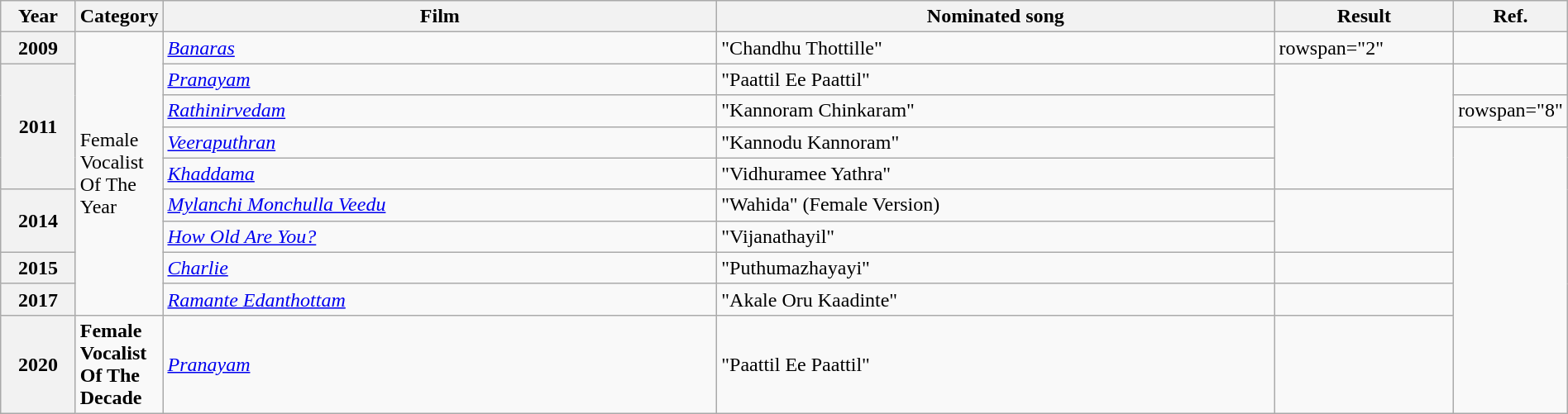<table class="wikitable plainrowheaders" width="100%" textcolor:#000;">
<tr>
<th scope="col" width=5%><strong>Year</strong></th>
<th scope="col" width=5%><strong>Category</strong></th>
<th scope="col" width=39%><strong>Film</strong></th>
<th scope="col" width=39%><strong>Nominated song</strong></th>
<th scope="col" width=15%><strong>Result</strong></th>
<th scope="col" width=2%><strong>Ref.</strong></th>
</tr>
<tr>
<th scope="row">2009</th>
<td rowspan="9">Female Vocalist Of The Year</td>
<td><em><a href='#'>Banaras</a></em></td>
<td>"Chandhu Thottille"</td>
<td>rowspan="2" </td>
<td></td>
</tr>
<tr>
<th scope="row" rowspan="4">2011</th>
<td><em><a href='#'>Pranayam</a></em></td>
<td>"Paattil Ee Paattil"</td>
<td rowspan="4"></td>
</tr>
<tr>
<td><em><a href='#'>Rathinirvedam</a></em></td>
<td>"Kannoram Chinkaram"</td>
<td>rowspan="8" </td>
</tr>
<tr>
<td><em><a href='#'>Veeraputhran</a></em></td>
<td>"Kannodu Kannoram"</td>
</tr>
<tr>
<td><em><a href='#'>Khaddama</a></em></td>
<td>"Vidhuramee Yathra"</td>
</tr>
<tr>
<th scope="row" rowspan="2">2014</th>
<td><em><a href='#'>Mylanchi Monchulla Veedu</a></em></td>
<td>"Wahida" (Female Version)</td>
<td rowspan="2"></td>
</tr>
<tr>
<td><em><a href='#'>How Old Are You?</a></em></td>
<td>"Vijanathayil"</td>
</tr>
<tr>
<th scope="row">2015</th>
<td><a href='#'><em>Charlie</em></a></td>
<td>"Puthumazhayayi"</td>
<td></td>
</tr>
<tr>
<th scope="row">2017</th>
<td><em><a href='#'>Ramante Edanthottam</a></em></td>
<td>"Akale Oru Kaadinte"</td>
<td></td>
</tr>
<tr>
<th scope="row">2020</th>
<td><strong>Female Vocalist Of The Decade</strong></td>
<td><em><a href='#'>Pranayam</a></em></td>
<td>"Paattil Ee Paattil"</td>
<td></td>
</tr>
</table>
